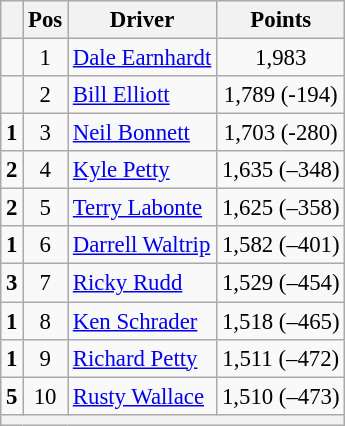<table class="wikitable" style="font-size: 95%;">
<tr>
<th></th>
<th>Pos</th>
<th>Driver</th>
<th>Points</th>
</tr>
<tr>
<td align="left"></td>
<td style="text-align:center;">1</td>
<td><a href='#'>Dale Earnhardt</a></td>
<td style="text-align:center;">1,983</td>
</tr>
<tr>
<td align="left"></td>
<td style="text-align:center;">2</td>
<td><a href='#'>Bill Elliott</a></td>
<td style="text-align:center;">1,789 (-194)</td>
</tr>
<tr>
<td align="left">  <strong>1</strong></td>
<td style="text-align:center;">3</td>
<td><a href='#'>Neil Bonnett</a></td>
<td style="text-align:center;">1,703 (-280)</td>
</tr>
<tr>
<td align="left">  <strong>2</strong></td>
<td style="text-align:center;">4</td>
<td><a href='#'>Kyle Petty</a></td>
<td style="text-align:center;">1,635 (–348)</td>
</tr>
<tr>
<td align="left">  <strong>2</strong></td>
<td style="text-align:center;">5</td>
<td><a href='#'>Terry Labonte</a></td>
<td style="text-align:center;">1,625 (–358)</td>
</tr>
<tr>
<td align="left">  <strong>1</strong></td>
<td style="text-align:center;">6</td>
<td><a href='#'>Darrell Waltrip</a></td>
<td style="text-align:center;">1,582 (–401)</td>
</tr>
<tr>
<td align="left">  <strong>3</strong></td>
<td style="text-align:center;">7</td>
<td><a href='#'>Ricky Rudd</a></td>
<td style="text-align:center;">1,529 (–454)</td>
</tr>
<tr>
<td align="left">  <strong>1</strong></td>
<td style="text-align:center;">8</td>
<td><a href='#'>Ken Schrader</a></td>
<td style="text-align:center;">1,518 (–465)</td>
</tr>
<tr>
<td align="left">  <strong>1</strong></td>
<td style="text-align:center;">9</td>
<td><a href='#'>Richard Petty</a></td>
<td style="text-align:center;">1,511 (–472)</td>
</tr>
<tr>
<td align="left">  <strong>5</strong></td>
<td style="text-align:center;">10</td>
<td><a href='#'>Rusty Wallace</a></td>
<td style="text-align:center;">1,510 (–473)</td>
</tr>
<tr class="sortbottom">
<th colspan="9"></th>
</tr>
</table>
